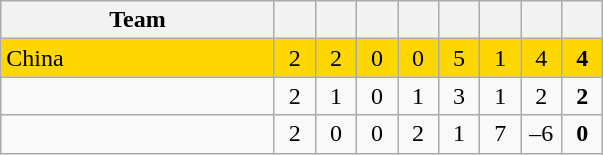<table class=wikitable style="text-align:center">
<tr>
<th width="175">Team</th>
<th width="20"></th>
<th width="20"></th>
<th width="20"></th>
<th width="20"></th>
<th width="20"></th>
<th width="20"></th>
<th width="20"></th>
<th width="20"></th>
</tr>
<tr bgcolor=gold>
<td align=left> China</td>
<td>2</td>
<td>2</td>
<td>0</td>
<td>0</td>
<td>5</td>
<td>1</td>
<td>4</td>
<td><strong>4</strong></td>
</tr>
<tr>
<td align=left></td>
<td>2</td>
<td>1</td>
<td>0</td>
<td>1</td>
<td>3</td>
<td>1</td>
<td>2</td>
<td><strong>2</strong></td>
</tr>
<tr>
<td align=left></td>
<td>2</td>
<td>0</td>
<td>0</td>
<td>2</td>
<td>1</td>
<td>7</td>
<td>–6</td>
<td><strong>0</strong></td>
</tr>
</table>
